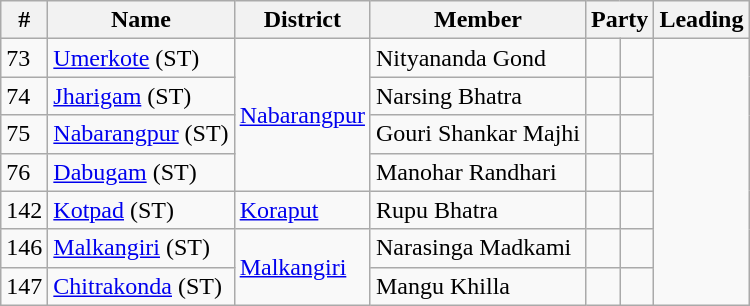<table class="wikitable sortable">
<tr>
<th>#</th>
<th>Name</th>
<th>District</th>
<th>Member</th>
<th colspan="2">Party</th>
<th colspan="2">Leading<br></th>
</tr>
<tr>
<td>73</td>
<td><a href='#'>Umerkote</a> (ST)</td>
<td rowspan="4"><a href='#'>Nabarangpur</a></td>
<td>Nityananda Gond</td>
<td></td>
<td></td>
</tr>
<tr>
<td>74</td>
<td><a href='#'>Jharigam</a> (ST)</td>
<td>Narsing Bhatra</td>
<td></td>
<td></td>
</tr>
<tr>
<td>75</td>
<td><a href='#'>Nabarangpur</a> (ST)</td>
<td>Gouri Shankar Majhi</td>
<td></td>
<td></td>
</tr>
<tr>
<td>76</td>
<td><a href='#'>Dabugam</a> (ST)</td>
<td>Manohar Randhari</td>
<td></td>
<td></td>
</tr>
<tr>
<td>142</td>
<td><a href='#'>Kotpad</a> (ST)</td>
<td><a href='#'>Koraput</a></td>
<td>Rupu Bhatra</td>
<td></td>
<td></td>
</tr>
<tr>
<td>146</td>
<td><a href='#'>Malkangiri</a> (ST)</td>
<td rowspan="2"><a href='#'>Malkangiri</a></td>
<td>Narasinga Madkami</td>
<td></td>
<td></td>
</tr>
<tr>
<td>147</td>
<td><a href='#'>Chitrakonda</a> (ST)</td>
<td>Mangu Khilla</td>
<td></td>
<td></td>
</tr>
</table>
